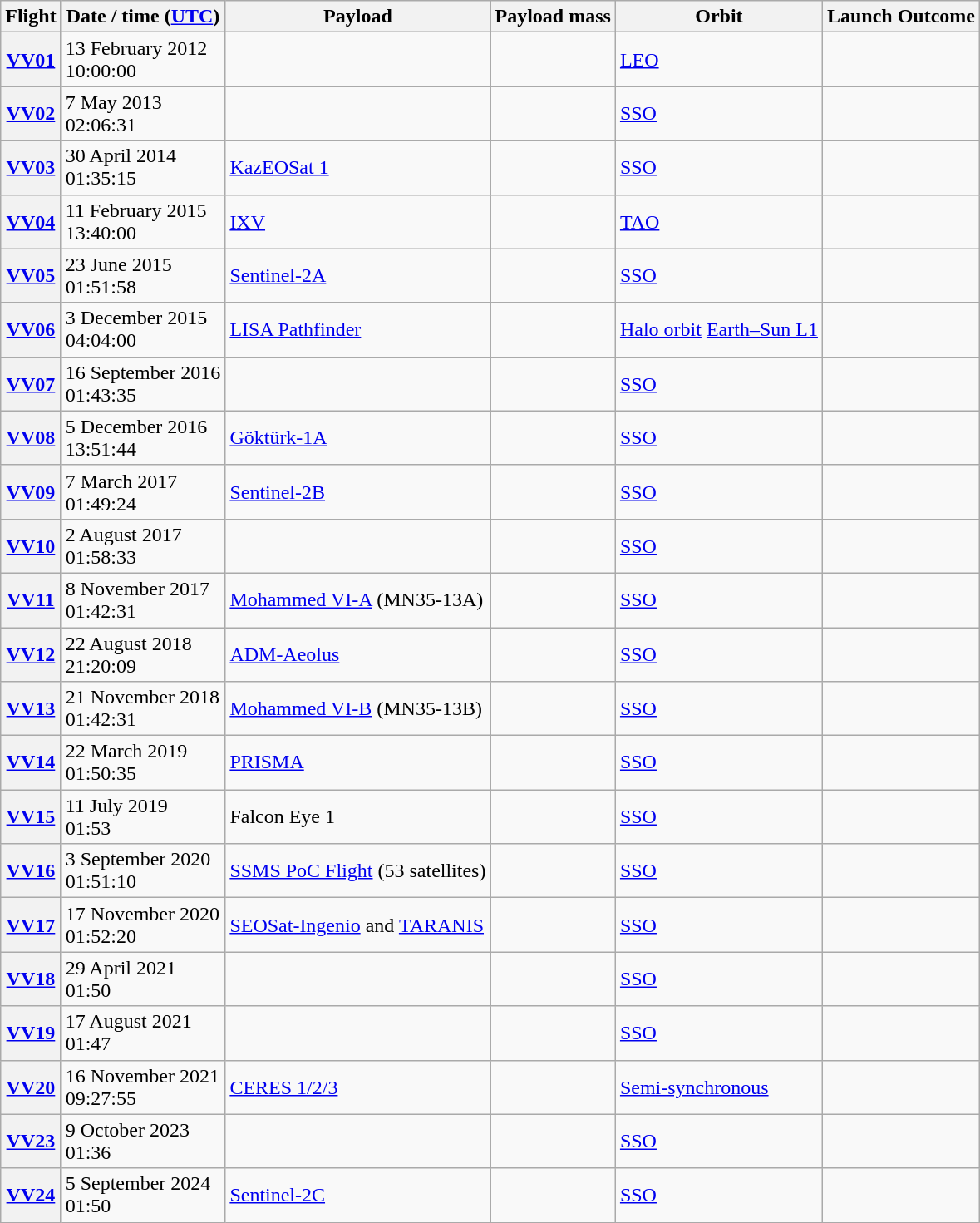<table class="wikitable sticky-header">
<tr>
<th>Flight</th>
<th>Date / time (<a href='#'>UTC</a>) </th>
<th>Payload</th>
<th>Payload mass</th>
<th>Orbit</th>
<th>Launch Outcome</th>
</tr>
<tr>
<th><a href='#'>VV01</a></th>
<td>13 February 2012<br>10:00:00</td>
<td></td>
<td></td>
<td><a href='#'>LEO</a></td>
<td></td>
</tr>
<tr>
<th><a href='#'>VV02</a></th>
<td>7 May 2013<br>02:06:31</td>
<td></td>
<td> </td>
<td><a href='#'>SSO</a></td>
<td></td>
</tr>
<tr>
<th><a href='#'>VV03</a></th>
<td>30 April 2014<br>01:35:15</td>
<td><a href='#'>KazEOSat 1</a></td>
<td> </td>
<td><a href='#'>SSO</a></td>
<td></td>
</tr>
<tr>
<th><a href='#'>VV04</a></th>
<td>11 February 2015<br>13:40:00</td>
<td><a href='#'>IXV</a></td>
<td> </td>
<td><a href='#'>TAO</a></td>
<td></td>
</tr>
<tr>
<th><a href='#'>VV05</a></th>
<td>23 June 2015<br>01:51:58</td>
<td><a href='#'>Sentinel-2A</a></td>
<td> </td>
<td><a href='#'>SSO</a></td>
<td></td>
</tr>
<tr>
<th><a href='#'>VV06</a></th>
<td>3 December 2015<br>04:04:00</td>
<td><a href='#'>LISA Pathfinder</a></td>
<td> </td>
<td><a href='#'>Halo orbit</a> <a href='#'>Earth–Sun L1</a></td>
<td></td>
</tr>
<tr>
<th><a href='#'>VV07</a></th>
<td>16 September 2016<br>01:43:35</td>
<td></td>
<td></td>
<td><a href='#'>SSO</a></td>
<td></td>
</tr>
<tr>
<th><a href='#'>VV08</a></th>
<td>5 December 2016<br>13:51:44</td>
<td><a href='#'>Göktürk-1A</a></td>
<td></td>
<td><a href='#'>SSO</a></td>
<td></td>
</tr>
<tr>
<th><a href='#'>VV09</a></th>
<td>7 March 2017<br>01:49:24</td>
<td><a href='#'>Sentinel-2B</a></td>
<td></td>
<td><a href='#'>SSO</a></td>
<td></td>
</tr>
<tr>
<th><a href='#'>VV10</a></th>
<td>2 August 2017<br>01:58:33</td>
<td></td>
<td></td>
<td><a href='#'>SSO</a></td>
<td></td>
</tr>
<tr>
<th><a href='#'>VV11</a></th>
<td>8 November 2017<br>01:42:31</td>
<td><a href='#'>Mohammed VI-A</a> (MN35-13A)</td>
<td></td>
<td><a href='#'>SSO</a></td>
<td></td>
</tr>
<tr>
<th><a href='#'>VV12</a></th>
<td>22 August 2018<br>21:20:09 </td>
<td><a href='#'>ADM-Aeolus</a></td>
<td> </td>
<td><a href='#'>SSO</a></td>
<td></td>
</tr>
<tr>
<th><a href='#'>VV13</a></th>
<td>21 November 2018<br>01:42:31 </td>
<td><a href='#'>Mohammed VI-B</a> (MN35-13B) </td>
<td> </td>
<td><a href='#'>SSO</a></td>
<td></td>
</tr>
<tr>
<th><a href='#'>VV14</a></th>
<td>22 March 2019<br>01:50:35 </td>
<td><a href='#'>PRISMA</a></td>
<td> </td>
<td><a href='#'>SSO</a></td>
<td></td>
</tr>
<tr>
<th><a href='#'>VV15</a></th>
<td>11 July 2019<br>01:53</td>
<td>Falcon Eye 1</td>
<td></td>
<td><a href='#'>SSO</a></td>
<td> </td>
</tr>
<tr>
<th><a href='#'>VV16</a></th>
<td>3 September 2020<br>01:51:10 </td>
<td><a href='#'>SSMS PoC Flight</a> (53 satellites)</td>
<td></td>
<td><a href='#'>SSO</a></td>
<td></td>
</tr>
<tr>
<th><a href='#'>VV17</a></th>
<td>17 November 2020<br>01:52:20 </td>
<td><a href='#'>SEOSat-Ingenio</a> and <a href='#'>TARANIS</a></td>
<td></td>
<td><a href='#'>SSO</a></td>
<td></td>
</tr>
<tr>
<th><a href='#'>VV18</a></th>
<td>29 April 2021<br>01:50 </td>
<td></td>
<td></td>
<td><a href='#'>SSO</a></td>
<td></td>
</tr>
<tr>
<th><a href='#'>VV19</a></th>
<td>17 August 2021<br>01:47 </td>
<td></td>
<td></td>
<td><a href='#'>SSO</a></td>
<td></td>
</tr>
<tr>
<th><a href='#'>VV20</a></th>
<td>16 November 2021<br>09:27:55</td>
<td><a href='#'>CERES 1/2/3</a></td>
<td></td>
<td><a href='#'>Semi-synchronous</a></td>
<td></td>
</tr>
<tr>
<th><a href='#'>VV23</a></th>
<td>9 October 2023<br>01:36</td>
<td></td>
<td></td>
<td><a href='#'>SSO</a></td>
<td></td>
</tr>
<tr>
<th><a href='#'>VV24</a></th>
<td>5 September 2024<br>01:50</td>
<td><a href='#'>Sentinel-2C</a></td>
<td></td>
<td><a href='#'>SSO</a></td>
<td></td>
</tr>
</table>
